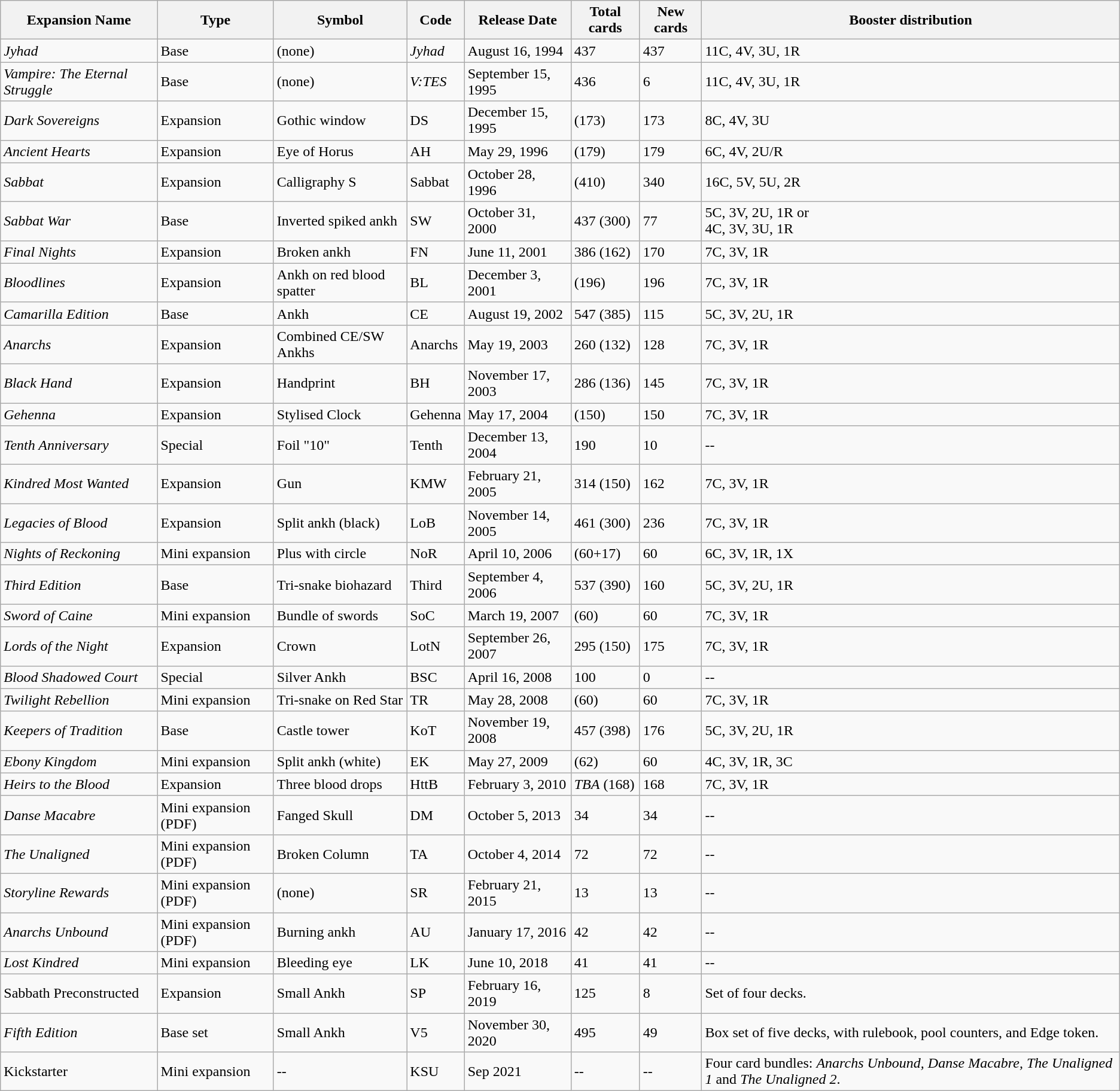<table class="wikitable">
<tr>
<th><strong>Expansion Name</strong></th>
<th><strong>Type</strong></th>
<th><strong>Symbol</strong></th>
<th><strong>Code</strong></th>
<th><strong>Release Date</strong></th>
<th><strong>Total cards</strong></th>
<th><strong>New cards</strong></th>
<th><strong>Booster distribution</strong></th>
</tr>
<tr>
<td><em>Jyhad</em></td>
<td>Base</td>
<td>(none)</td>
<td><em>Jyhad</em></td>
<td>August 16, 1994</td>
<td>437</td>
<td>437</td>
<td>11C, 4V, 3U, 1R</td>
</tr>
<tr>
<td><em>Vampire: The Eternal Struggle</em></td>
<td>Base</td>
<td>(none)</td>
<td><em>V:TES</em></td>
<td>September 15, 1995</td>
<td>436</td>
<td>6</td>
<td>11C, 4V, 3U, 1R</td>
</tr>
<tr>
<td><em>Dark Sovereigns</em></td>
<td>Expansion</td>
<td>Gothic window</td>
<td>DS</td>
<td>December 15, 1995</td>
<td>(173)</td>
<td>173</td>
<td>8C, 4V, 3U</td>
</tr>
<tr>
<td><em>Ancient Hearts</em></td>
<td>Expansion</td>
<td>Eye of Horus</td>
<td>AH</td>
<td>May 29, 1996</td>
<td>(179)</td>
<td>179</td>
<td>6C, 4V, 2U/R</td>
</tr>
<tr>
<td><em>Sabbat</em></td>
<td>Expansion</td>
<td>Calligraphy S</td>
<td>Sabbat</td>
<td>October 28, 1996</td>
<td>(410)</td>
<td>340</td>
<td>16C, 5V, 5U, 2R</td>
</tr>
<tr>
<td><em>Sabbat War</em></td>
<td>Base</td>
<td>Inverted spiked ankh</td>
<td>SW</td>
<td>October 31, 2000</td>
<td>437 (300)</td>
<td>77</td>
<td>5C, 3V, 2U, 1R or<br>4C, 3V, 3U, 1R</td>
</tr>
<tr>
<td><em>Final Nights</em></td>
<td>Expansion</td>
<td>Broken ankh</td>
<td>FN</td>
<td>June 11, 2001</td>
<td>386 (162)</td>
<td>170</td>
<td>7C, 3V, 1R</td>
</tr>
<tr>
<td><em>Bloodlines</em></td>
<td>Expansion</td>
<td>Ankh on red blood spatter</td>
<td>BL</td>
<td>December 3, 2001</td>
<td>(196)</td>
<td>196</td>
<td>7C, 3V, 1R</td>
</tr>
<tr>
<td><em>Camarilla Edition</em></td>
<td>Base</td>
<td>Ankh</td>
<td>CE</td>
<td>August 19, 2002</td>
<td>547 (385)</td>
<td>115</td>
<td>5C, 3V, 2U, 1R</td>
</tr>
<tr>
<td><em>Anarchs</em></td>
<td>Expansion</td>
<td>Combined CE/SW Ankhs</td>
<td>Anarchs</td>
<td>May 19, 2003</td>
<td>260 (132)</td>
<td>128</td>
<td>7C, 3V, 1R</td>
</tr>
<tr>
<td><em>Black Hand</em></td>
<td>Expansion</td>
<td>Handprint</td>
<td>BH</td>
<td>November 17, 2003</td>
<td>286 (136)</td>
<td>145</td>
<td>7C, 3V, 1R</td>
</tr>
<tr>
<td><em>Gehenna</em></td>
<td>Expansion</td>
<td>Stylised Clock</td>
<td>Gehenna</td>
<td>May 17, 2004</td>
<td>(150)</td>
<td>150</td>
<td>7C, 3V, 1R</td>
</tr>
<tr>
<td><em>Tenth Anniversary</em></td>
<td>Special</td>
<td>Foil "10"</td>
<td>Tenth</td>
<td>December 13, 2004</td>
<td>190</td>
<td>10</td>
<td>--</td>
</tr>
<tr>
<td><em>Kindred Most Wanted</em></td>
<td>Expansion</td>
<td>Gun</td>
<td>KMW</td>
<td>February 21, 2005</td>
<td>314 (150)</td>
<td>162</td>
<td>7C, 3V, 1R</td>
</tr>
<tr>
<td><em>Legacies of Blood</em></td>
<td>Expansion</td>
<td>Split ankh (black)</td>
<td>LoB</td>
<td>November 14, 2005</td>
<td>461 (300)</td>
<td>236</td>
<td>7C, 3V, 1R</td>
</tr>
<tr>
<td><em>Nights of Reckoning</em></td>
<td>Mini expansion</td>
<td>Plus with circle</td>
<td>NoR</td>
<td>April 10, 2006</td>
<td>(60+17)</td>
<td>60</td>
<td>6C, 3V, 1R, 1X</td>
</tr>
<tr>
<td><em>Third Edition</em></td>
<td>Base</td>
<td>Tri-snake biohazard</td>
<td>Third</td>
<td>September 4, 2006</td>
<td>537 (390)</td>
<td>160</td>
<td>5C, 3V, 2U, 1R</td>
</tr>
<tr>
<td><em>Sword of Caine</em></td>
<td>Mini expansion</td>
<td>Bundle of swords</td>
<td>SoC</td>
<td>March 19, 2007</td>
<td>(60)</td>
<td>60</td>
<td>7C, 3V, 1R</td>
</tr>
<tr>
<td><em>Lords of the Night</em></td>
<td>Expansion</td>
<td>Crown</td>
<td>LotN</td>
<td>September 26, 2007</td>
<td>295 (150)</td>
<td>175</td>
<td>7C, 3V, 1R</td>
</tr>
<tr>
<td><em>Blood Shadowed Court</em></td>
<td>Special</td>
<td>Silver Ankh</td>
<td>BSC</td>
<td>April 16, 2008</td>
<td>100</td>
<td>0</td>
<td>--</td>
</tr>
<tr>
<td><em>Twilight Rebellion</em></td>
<td>Mini expansion</td>
<td>Tri-snake on Red Star</td>
<td>TR</td>
<td>May 28, 2008</td>
<td>(60)</td>
<td>60</td>
<td>7C, 3V, 1R</td>
</tr>
<tr>
<td><em>Keepers of Tradition</em></td>
<td>Base</td>
<td>Castle tower</td>
<td>KoT</td>
<td>November 19, 2008</td>
<td>457 (398)</td>
<td>176</td>
<td>5C, 3V, 2U, 1R</td>
</tr>
<tr>
<td><em>Ebony Kingdom</em></td>
<td>Mini expansion</td>
<td>Split ankh (white)</td>
<td>EK</td>
<td>May 27, 2009</td>
<td>(62)</td>
<td>60</td>
<td>4C, 3V, 1R, 3C</td>
</tr>
<tr>
<td><em>Heirs to the Blood</em></td>
<td>Expansion</td>
<td>Three blood drops</td>
<td>HttB</td>
<td>February 3, 2010</td>
<td><em>TBA</em> (168)</td>
<td>168</td>
<td>7C, 3V, 1R</td>
</tr>
<tr>
<td><em>Danse Macabre</em></td>
<td>Mini expansion (PDF)</td>
<td>Fanged Skull</td>
<td>DM</td>
<td>October 5, 2013</td>
<td>34</td>
<td>34</td>
<td>--</td>
</tr>
<tr>
<td><em>The Unaligned</em></td>
<td>Mini expansion (PDF)</td>
<td>Broken Column</td>
<td>TA</td>
<td>October 4, 2014</td>
<td>72</td>
<td>72</td>
<td>--</td>
</tr>
<tr>
<td><em>Storyline Rewards</em></td>
<td>Mini expansion (PDF)</td>
<td>(none)</td>
<td>SR</td>
<td>February 21, 2015</td>
<td>13</td>
<td>13</td>
<td>--</td>
</tr>
<tr>
<td><em>Anarchs Unbound</em></td>
<td>Mini expansion (PDF)</td>
<td>Burning ankh</td>
<td>AU</td>
<td>January 17, 2016</td>
<td>42</td>
<td>42</td>
<td>--</td>
</tr>
<tr>
<td><em>Lost Kindred</em></td>
<td>Mini expansion</td>
<td>Bleeding eye</td>
<td>LK</td>
<td>June 10, 2018</td>
<td>41</td>
<td>41</td>
<td>--</td>
</tr>
<tr>
<td>Sabbath Preconstructed</td>
<td>Expansion</td>
<td>Small Ankh</td>
<td>SP</td>
<td>February 16, 2019</td>
<td>125</td>
<td>8</td>
<td>Set of four decks.</td>
</tr>
<tr>
<td><em>Fifth Edition</em></td>
<td>Base set</td>
<td>Small Ankh</td>
<td>V5</td>
<td>November 30, 2020</td>
<td>495</td>
<td>49</td>
<td>Box set of five decks, with rulebook, pool counters, and Edge token.</td>
</tr>
<tr>
<td>Kickstarter</td>
<td>Mini expansion</td>
<td>--</td>
<td>KSU</td>
<td>Sep 2021</td>
<td>--</td>
<td>--</td>
<td>Four card bundles: <em>Anarchs Unbound, Danse Macabre, The Unaligned 1</em> and <em>The Unaligned 2</em>.</td>
</tr>
</table>
